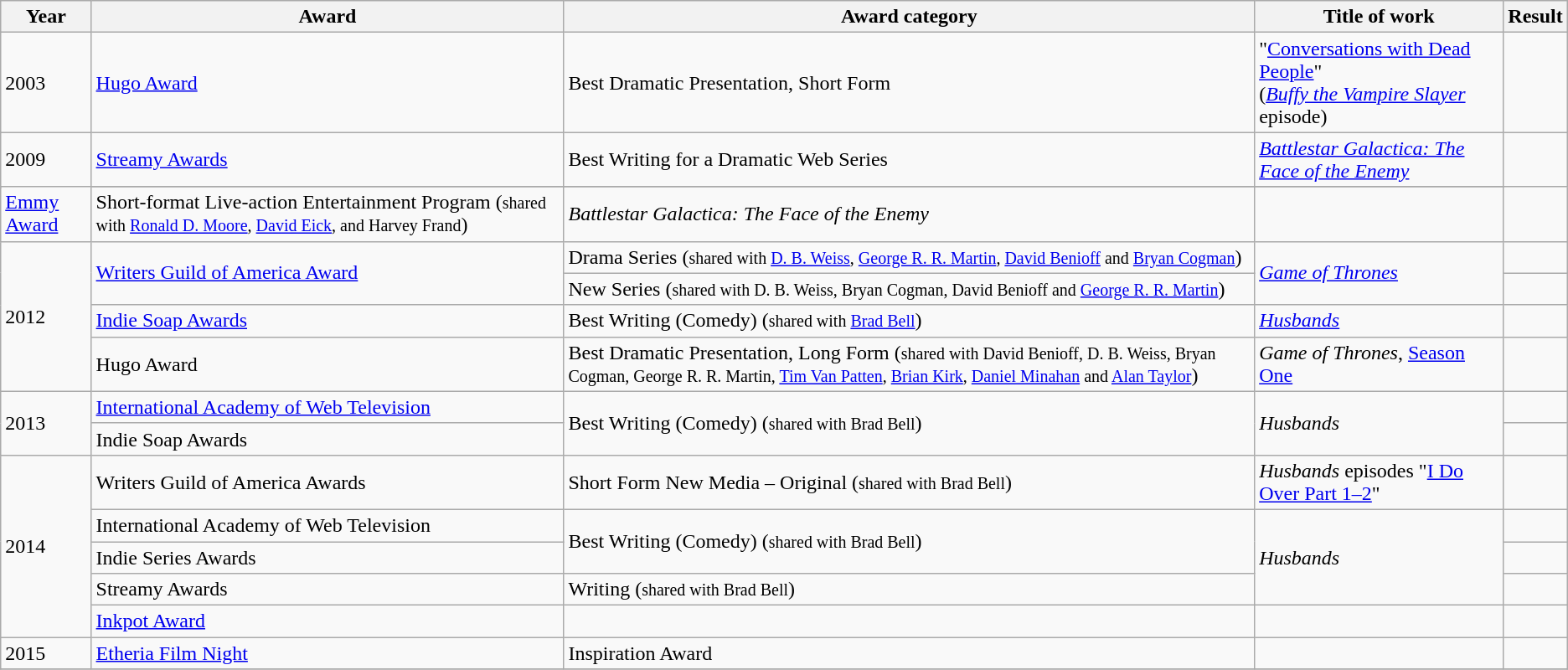<table class="wikitable sortable">
<tr>
<th>Year</th>
<th>Award</th>
<th>Award category</th>
<th>Title of work</th>
<th>Result</th>
</tr>
<tr>
<td>2003</td>
<td><a href='#'>Hugo Award</a></td>
<td>Best Dramatic Presentation, Short Form</td>
<td>"<a href='#'>Conversations with Dead People</a>"<br>(<em><a href='#'>Buffy the Vampire Slayer</a></em> episode)</td>
<td></td>
</tr>
<tr>
<td rowspan="2">2009</td>
<td><a href='#'>Streamy Awards</a></td>
<td>Best Writing for a Dramatic Web Series</td>
<td><em><a href='#'>Battlestar Galactica: The Face of the Enemy</a></em></td>
<td></td>
</tr>
<tr>
</tr>
<tr>
<td><a href='#'>Emmy Award</a></td>
<td>Short-format Live-action Entertainment Program (<small>shared with <a href='#'>Ronald D. Moore</a>, <a href='#'>David Eick</a>, and Harvey Frand</small>)</td>
<td><em>Battlestar Galactica: The Face of the Enemy</em></td>
<td></td>
</tr>
<tr>
<td rowspan="4">2012</td>
<td rowspan="2"><a href='#'>Writers Guild of America Award</a></td>
<td>Drama Series (<small>shared with <a href='#'>D. B. Weiss</a>, <a href='#'>George R. R. Martin</a>, <a href='#'>David Benioff</a> and <a href='#'>Bryan Cogman</a></small>)</td>
<td rowspan="2"><em><a href='#'>Game of Thrones</a></em></td>
<td></td>
</tr>
<tr>
<td>New Series (<small>shared with D. B. Weiss, Bryan Cogman, David Benioff and <a href='#'>George R. R. Martin</a></small>)</td>
<td></td>
</tr>
<tr>
<td><a href='#'>Indie Soap Awards</a></td>
<td>Best Writing (Comedy) (<small>shared with <a href='#'>Brad Bell</a></small>)</td>
<td><em><a href='#'>Husbands</a></em></td>
<td></td>
</tr>
<tr>
<td>Hugo Award</td>
<td>Best Dramatic Presentation, Long Form (<small>shared with David Benioff, D. B. Weiss, Bryan Cogman, George R. R. Martin, <a href='#'>Tim Van Patten</a>, <a href='#'>Brian Kirk</a>, <a href='#'>Daniel Minahan</a> and <a href='#'>Alan Taylor</a></small>)</td>
<td><em>Game of Thrones</em>, <a href='#'>Season One</a></td>
<td></td>
</tr>
<tr>
<td rowspan="2">2013</td>
<td><a href='#'>International Academy of Web Television</a></td>
<td rowspan="2">Best Writing (Comedy) (<small>shared with Brad Bell</small>)</td>
<td rowspan="2"><em>Husbands</em></td>
<td></td>
</tr>
<tr>
<td>Indie Soap Awards</td>
<td></td>
</tr>
<tr>
<td rowspan="5">2014</td>
<td>Writers Guild of America Awards</td>
<td>Short Form New Media – Original (<small>shared with Brad Bell</small>)</td>
<td><em>Husbands</em> episodes "<a href='#'>I Do Over Part 1–2</a>"</td>
<td></td>
</tr>
<tr>
<td>International Academy of Web Television</td>
<td rowspan="2">Best Writing (Comedy) (<small>shared with Brad Bell</small>)</td>
<td rowspan="3"><em>Husbands</em></td>
<td></td>
</tr>
<tr>
<td>Indie Series Awards</td>
<td></td>
</tr>
<tr>
<td>Streamy Awards</td>
<td>Writing (<small>shared with Brad Bell</small>)</td>
<td></td>
</tr>
<tr>
<td><a href='#'>Inkpot Award</a></td>
<td></td>
<td></td>
<td></td>
</tr>
<tr>
<td>2015</td>
<td><a href='#'>Etheria Film Night</a></td>
<td>Inspiration Award</td>
<td></td>
<td></td>
</tr>
<tr>
</tr>
</table>
